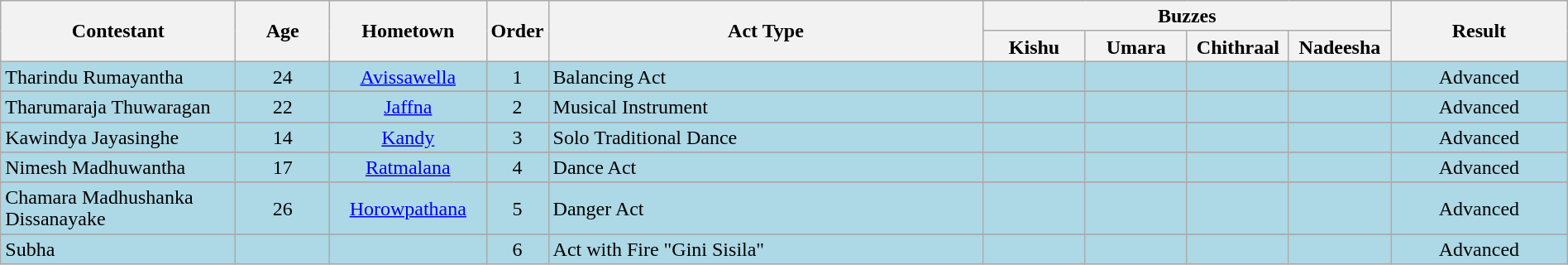<table class="wikitable" style="text-align:center; line-height:17px; width:100%;">
<tr>
<th rowspan=2 style="width:15%">Contestant</th>
<th rowspan=2 style="width:06%">Age</th>
<th rowspan=2 style="width:10%">Hometown</th>
<th rowspan=2 style="width:03%">Order</th>
<th rowspan=2>Act Type</th>
<th colspan=4>Buzzes</th>
<th rowspan=2>Result</th>
</tr>
<tr>
<th style="width:06.5%;">Kishu</th>
<th style="width:06.5%;">Umara</th>
<th style="width:06.5%;">Chithraal</th>
<th style="width:06.5%;">Nadeesha</th>
</tr>
<tr bgcolor=lightblue>
<td align="left">Tharindu Rumayantha</td>
<td>24</td>
<td><a href='#'>Avissawella</a></td>
<td>1</td>
<td align="left">Balancing Act</td>
<td></td>
<td></td>
<td></td>
<td></td>
<td>Advanced</td>
</tr>
<tr>
</tr>
<tr bgcolor=lightblue>
<td align="left">Tharumaraja Thuwaragan</td>
<td>22</td>
<td><a href='#'>Jaffna</a></td>
<td>2</td>
<td align="left">Musical Instrument</td>
<td></td>
<td></td>
<td></td>
<td></td>
<td>Advanced</td>
</tr>
<tr>
</tr>
<tr bgcolor=lightblue>
<td align="left">Kawindya Jayasinghe</td>
<td>14</td>
<td><a href='#'>Kandy</a></td>
<td>3</td>
<td align="left">Solo Traditional Dance</td>
<td></td>
<td></td>
<td></td>
<td></td>
<td>Advanced</td>
</tr>
<tr>
</tr>
<tr bgcolor=lightblue>
<td align="left">Nimesh Madhuwantha</td>
<td>17</td>
<td><a href='#'>Ratmalana</a></td>
<td>4</td>
<td align="left">Dance Act</td>
<td></td>
<td></td>
<td></td>
<td></td>
<td>Advanced</td>
</tr>
<tr>
</tr>
<tr bgcolor=lightblue>
<td align="left">Chamara Madhushanka Dissanayake </td>
<td>26</td>
<td><a href='#'>Horowpathana</a></td>
<td>5</td>
<td align="left">Danger Act</td>
<td></td>
<td></td>
<td></td>
<td></td>
<td>Advanced</td>
</tr>
<tr>
</tr>
<tr bgcolor=lightblue>
<td align="left">Subha</td>
<td></td>
<td></td>
<td>6</td>
<td align="left">Act with Fire "Gini Sisila"</td>
<td></td>
<td></td>
<td></td>
<td></td>
<td>Advanced</td>
</tr>
</table>
